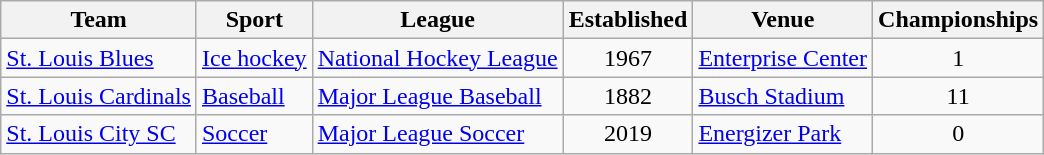<table class="wikitable sortable">
<tr>
<th scope="col">Team</th>
<th scope="col">Sport</th>
<th scope="col">League</th>
<th scope="col">Established</th>
<th scope="col">Venue</th>
<th scope="col">Championships</th>
</tr>
<tr>
<td><a href='#'>St. Louis Blues</a></td>
<td><a href='#'>Ice hockey</a></td>
<td><a href='#'>National Hockey League</a></td>
<td align=center>1967</td>
<td><a href='#'>Enterprise Center</a></td>
<td align=center>1</td>
</tr>
<tr>
<td><a href='#'>St. Louis Cardinals</a></td>
<td><a href='#'>Baseball</a></td>
<td><a href='#'>Major League Baseball</a></td>
<td align=center>1882</td>
<td><a href='#'>Busch Stadium</a></td>
<td align=center>11</td>
</tr>
<tr>
<td><a href='#'>St. Louis City SC</a></td>
<td><a href='#'>Soccer</a></td>
<td><a href='#'>Major League Soccer</a></td>
<td style="text-align:center;">2019</td>
<td><a href='#'>Energizer Park</a></td>
<td style="text-align:center;">0</td>
</tr>
</table>
